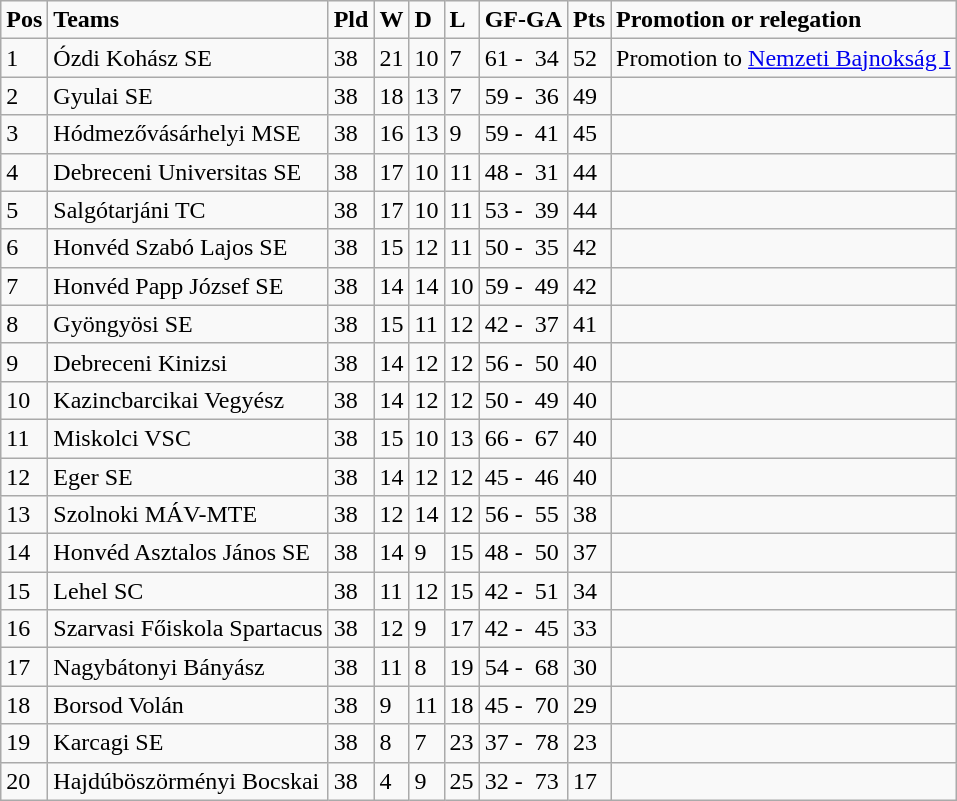<table class="wikitable">
<tr>
<td><strong>Pos</strong></td>
<td><strong>Teams</strong></td>
<td><strong>Pld</strong></td>
<td><strong>W</strong></td>
<td><strong>D</strong></td>
<td><strong>L</strong></td>
<td><strong>GF-GA</strong></td>
<td><strong>Pts</strong></td>
<td><strong>Promotion or relegation</strong></td>
</tr>
<tr>
<td>1</td>
<td>Ózdi Kohász SE</td>
<td>38</td>
<td>21</td>
<td>10</td>
<td>7</td>
<td>61 -  34</td>
<td>52</td>
<td>Promotion to <a href='#'>Nemzeti Bajnokság I</a></td>
</tr>
<tr>
<td>2</td>
<td>Gyulai SE</td>
<td>38</td>
<td>18</td>
<td>13</td>
<td>7</td>
<td>59 -  36</td>
<td>49</td>
<td></td>
</tr>
<tr>
<td>3</td>
<td>Hódmezővásárhelyi MSE</td>
<td>38</td>
<td>16</td>
<td>13</td>
<td>9</td>
<td>59 -  41</td>
<td>45</td>
<td></td>
</tr>
<tr>
<td>4</td>
<td>Debreceni Universitas SE</td>
<td>38</td>
<td>17</td>
<td>10</td>
<td>11</td>
<td>48 -  31</td>
<td>44</td>
<td></td>
</tr>
<tr>
<td>5</td>
<td>Salgótarjáni TC</td>
<td>38</td>
<td>17</td>
<td>10</td>
<td>11</td>
<td>53 -  39</td>
<td>44</td>
<td></td>
</tr>
<tr>
<td>6</td>
<td>Honvéd Szabó Lajos SE</td>
<td>38</td>
<td>15</td>
<td>12</td>
<td>11</td>
<td>50 -  35</td>
<td>42</td>
<td></td>
</tr>
<tr>
<td>7</td>
<td>Honvéd Papp József SE</td>
<td>38</td>
<td>14</td>
<td>14</td>
<td>10</td>
<td>59 -  49</td>
<td>42</td>
<td></td>
</tr>
<tr>
<td>8</td>
<td>Gyöngyösi SE</td>
<td>38</td>
<td>15</td>
<td>11</td>
<td>12</td>
<td>42 -  37</td>
<td>41</td>
<td></td>
</tr>
<tr>
<td>9</td>
<td>Debreceni Kinizsi</td>
<td>38</td>
<td>14</td>
<td>12</td>
<td>12</td>
<td>56 -  50</td>
<td>40</td>
<td></td>
</tr>
<tr>
<td>10</td>
<td>Kazincbarcikai Vegyész</td>
<td>38</td>
<td>14</td>
<td>12</td>
<td>12</td>
<td>50 -  49</td>
<td>40</td>
<td></td>
</tr>
<tr>
<td>11</td>
<td>Miskolci VSC</td>
<td>38</td>
<td>15</td>
<td>10</td>
<td>13</td>
<td>66 -  67</td>
<td>40</td>
<td></td>
</tr>
<tr>
<td>12</td>
<td>Eger SE</td>
<td>38</td>
<td>14</td>
<td>12</td>
<td>12</td>
<td>45 -  46</td>
<td>40</td>
<td></td>
</tr>
<tr>
<td>13</td>
<td>Szolnoki MÁV-MTE</td>
<td>38</td>
<td>12</td>
<td>14</td>
<td>12</td>
<td>56 -  55</td>
<td>38</td>
<td></td>
</tr>
<tr>
<td>14</td>
<td>Honvéd Asztalos János SE</td>
<td>38</td>
<td>14</td>
<td>9</td>
<td>15</td>
<td>48 -  50</td>
<td>37</td>
<td></td>
</tr>
<tr>
<td>15</td>
<td>Lehel SC</td>
<td>38</td>
<td>11</td>
<td>12</td>
<td>15</td>
<td>42 -  51</td>
<td>34</td>
<td></td>
</tr>
<tr>
<td>16</td>
<td>Szarvasi Főiskola Spartacus</td>
<td>38</td>
<td>12</td>
<td>9</td>
<td>17</td>
<td>42 -  45</td>
<td>33</td>
<td></td>
</tr>
<tr>
<td>17</td>
<td>Nagybátonyi Bányász</td>
<td>38</td>
<td>11</td>
<td>8</td>
<td>19</td>
<td>54 -  68</td>
<td>30</td>
<td></td>
</tr>
<tr>
<td>18</td>
<td>Borsod Volán</td>
<td>38</td>
<td>9</td>
<td>11</td>
<td>18</td>
<td>45 -  70</td>
<td>29</td>
<td></td>
</tr>
<tr>
<td>19</td>
<td>Karcagi SE</td>
<td>38</td>
<td>8</td>
<td>7</td>
<td>23</td>
<td>37 -  78</td>
<td>23</td>
<td></td>
</tr>
<tr>
<td>20</td>
<td>Hajdúböszörményi Bocskai</td>
<td>38</td>
<td>4</td>
<td>9</td>
<td>25</td>
<td>32 -  73</td>
<td>17</td>
<td></td>
</tr>
</table>
